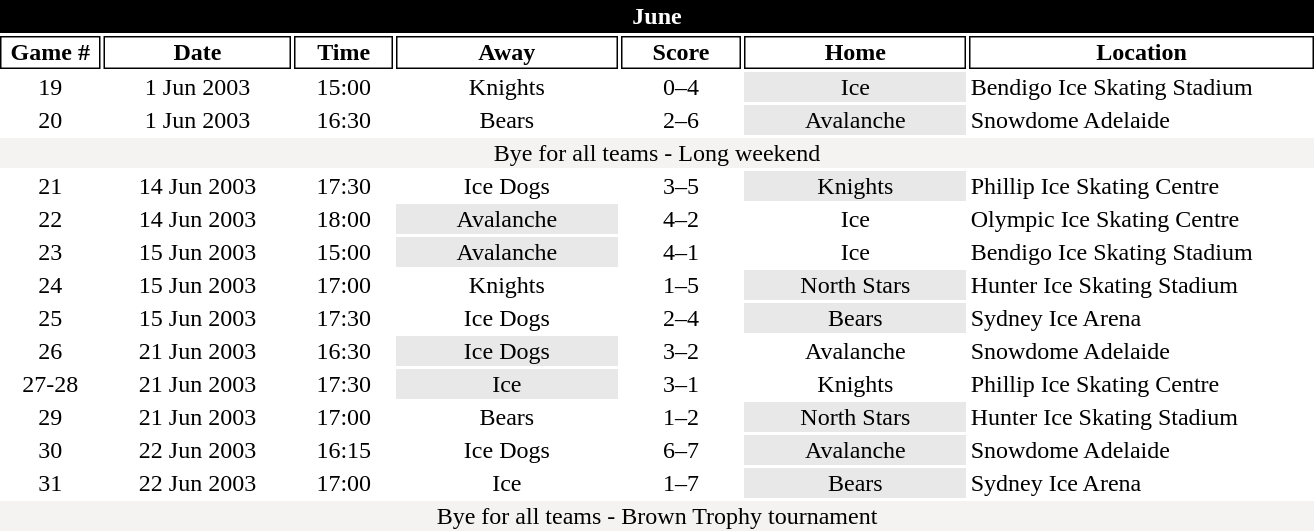<table class="toccolours" style="width:55em;text-align: center">
<tr>
<th colspan="7" style="background:#000000;color:white;border:#000000 1px solid">June</th>
</tr>
<tr>
<th style="background:#FFFFFF;color:black;border:#000000 1px solid; width: 40px">Game #</th>
<th style="background:#FFFFFF;color:black;border:#000000 1px solid; width: 80px">Date</th>
<th style="background:#FFFFFF;color:black;border:#000000 1px solid; width: 40px">Time</th>
<th style="background:#FFFFFF;color:black;border:#000000 1px solid; width: 95px">Away</th>
<th style="background:#FFFFFF;color:black;border:#000000 1px solid; width: 50px">Score</th>
<th style="background:#FFFFFF;color:black;border:#000000 1px solid; width: 95px">Home</th>
<th style="background:#FFFFFF;color:black;border:#000000 1px solid; width: 150px">Location</th>
</tr>
<tr>
<td>19</td>
<td>1 Jun 2003</td>
<td>15:00</td>
<td>Knights</td>
<td>0–4</td>
<td bgcolor="#e8e8e8">Ice</td>
<td align="left">Bendigo Ice Skating Stadium</td>
</tr>
<tr>
<td>20</td>
<td>1 Jun 2003</td>
<td>16:30</td>
<td>Bears</td>
<td>2–6</td>
<td bgcolor="#e8e8e8">Avalanche</td>
<td align="left">Snowdome Adelaide</td>
</tr>
<tr>
<td colspan="7" bgcolor="#f5f2f2">Bye for all teams - Long weekend</td>
</tr>
<tr>
<td>21</td>
<td>14 Jun 2003</td>
<td>17:30</td>
<td>Ice Dogs</td>
<td>3–5</td>
<td bgcolor="#e8e8e8">Knights</td>
<td align="left">Phillip Ice Skating Centre</td>
</tr>
<tr>
<td>22</td>
<td>14 Jun 2003</td>
<td>18:00</td>
<td bgcolor="#e8e8e8">Avalanche</td>
<td>4–2</td>
<td>Ice</td>
<td align="left">Olympic Ice Skating Centre</td>
</tr>
<tr>
<td>23</td>
<td>15 Jun 2003</td>
<td>15:00</td>
<td bgcolor="#e8e8e8">Avalanche</td>
<td>4–1</td>
<td>Ice</td>
<td align="left">Bendigo Ice Skating Stadium</td>
</tr>
<tr>
<td>24</td>
<td>15 Jun 2003</td>
<td>17:00</td>
<td>Knights</td>
<td>1–5</td>
<td bgcolor="#e8e8e8">North Stars</td>
<td align="left">Hunter Ice Skating Stadium</td>
</tr>
<tr>
<td>25</td>
<td>15 Jun 2003</td>
<td>17:30</td>
<td>Ice Dogs</td>
<td>2–4</td>
<td bgcolor="#e8e8e8">Bears</td>
<td align="left">Sydney Ice Arena</td>
</tr>
<tr>
<td>26</td>
<td>21 Jun 2003</td>
<td>16:30</td>
<td bgcolor="#e8e8e8">Ice Dogs</td>
<td>3–2</td>
<td>Avalanche</td>
<td align="left">Snowdome Adelaide</td>
</tr>
<tr>
<td>27-28</td>
<td>21 Jun 2003</td>
<td>17:30</td>
<td bgcolor="#e8e8e8">Ice</td>
<td>3–1</td>
<td>Knights</td>
<td align="left">Phillip Ice Skating Centre</td>
</tr>
<tr>
<td>29</td>
<td>21 Jun 2003</td>
<td>17:00</td>
<td>Bears</td>
<td>1–2</td>
<td bgcolor="#e8e8e8">North Stars</td>
<td align="left">Hunter Ice Skating Stadium</td>
</tr>
<tr>
<td>30</td>
<td>22 Jun 2003</td>
<td>16:15</td>
<td>Ice Dogs</td>
<td>6–7</td>
<td bgcolor="#e8e8e8">Avalanche</td>
<td align="left">Snowdome Adelaide</td>
</tr>
<tr>
<td>31</td>
<td>22 Jun 2003</td>
<td>17:00</td>
<td>Ice</td>
<td>1–7</td>
<td bgcolor="#e8e8e8">Bears</td>
<td align="left">Sydney Ice Arena</td>
</tr>
<tr>
<td colspan="7" bgcolor="#f5f2f2">Bye for all teams - Brown Trophy tournament</td>
</tr>
<tr>
</tr>
</table>
